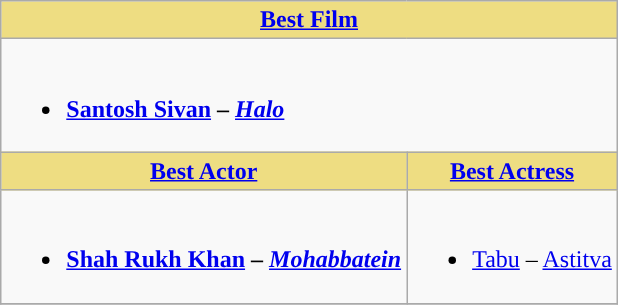<table class="wikitable">
<tr>
<th ! style="background:#EEDD82;text-align:center;" colspan="2"><a href='#'>Best Film</a></th>
</tr>
<tr>
<td valign="top" colspan="2"><br><ul><li><strong><a href='#'>Santosh Sivan</a> – <a href='#'><em>Halo</em></a></strong></li></ul></td>
</tr>
<tr>
<th ! style="background:#eedd82; text-align:center;"><a href='#'>Best Actor</a></th>
<th ! style="background:#EEDD82;text-align:center;"><a href='#'>Best Actress</a></th>
</tr>
<tr>
<td valign="top"><br><ul><li><strong><a href='#'>Shah Rukh Khan</a></strong> <strong>– <em><a href='#'>Mohabbatein</a><strong><em></li></ul></td>
<td valign="top"><br><ul><li></strong><a href='#'>Tabu</a> – </em><a href='#'>Astitva</a></em></strong></li></ul></td>
</tr>
<tr>
</tr>
</table>
